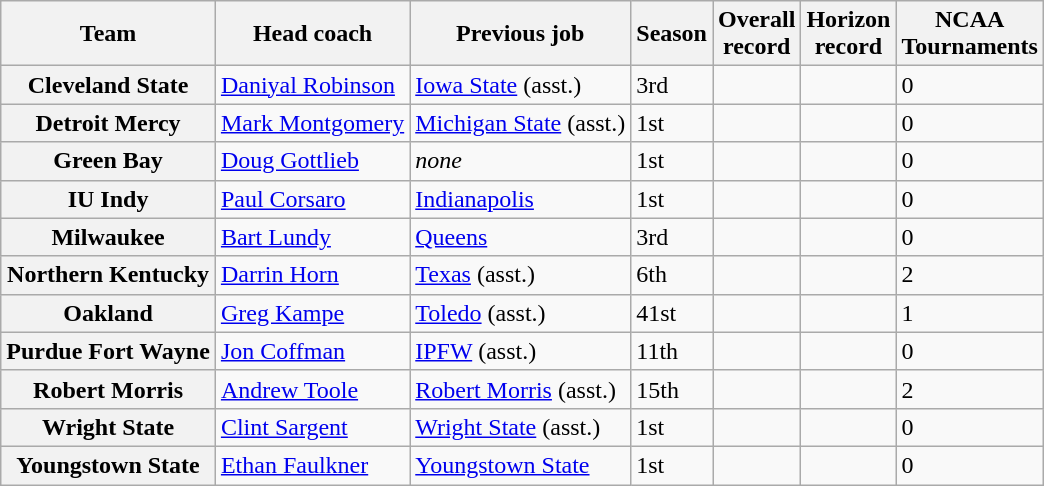<table class="wikitable sortable">
<tr>
<th>Team</th>
<th>Head coach</th>
<th>Previous job</th>
<th>Season</th>
<th>Overall<br>record</th>
<th>Horizon<br>record</th>
<th>NCAA<br>Tournaments</th>
</tr>
<tr>
<th style=>Cleveland State</th>
<td><a href='#'>Daniyal Robinson</a></td>
<td><a href='#'>Iowa State</a> (asst.)</td>
<td>3rd</td>
<td></td>
<td></td>
<td>0</td>
</tr>
<tr>
<th style=>Detroit Mercy</th>
<td><a href='#'>Mark Montgomery</a></td>
<td><a href='#'>Michigan State</a> (asst.)</td>
<td>1st</td>
<td></td>
<td></td>
<td>0</td>
</tr>
<tr>
<th style=>Green Bay</th>
<td><a href='#'>Doug Gottlieb</a></td>
<td><em>none</em></td>
<td>1st</td>
<td></td>
<td></td>
<td>0</td>
</tr>
<tr>
<th style=>IU Indy</th>
<td><a href='#'>Paul Corsaro</a></td>
<td><a href='#'>Indianapolis</a></td>
<td>1st</td>
<td></td>
<td></td>
<td>0</td>
</tr>
<tr>
<th style=>Milwaukee</th>
<td><a href='#'>Bart Lundy</a></td>
<td><a href='#'>Queens</a></td>
<td>3rd</td>
<td></td>
<td></td>
<td>0</td>
</tr>
<tr>
<th style=>Northern Kentucky</th>
<td><a href='#'>Darrin Horn</a></td>
<td><a href='#'>Texas</a> (asst.)</td>
<td>6th</td>
<td></td>
<td></td>
<td>2</td>
</tr>
<tr>
<th style=>Oakland</th>
<td><a href='#'>Greg Kampe</a></td>
<td><a href='#'>Toledo</a> (asst.)</td>
<td>41st</td>
<td></td>
<td></td>
<td>1</td>
</tr>
<tr>
<th style=>Purdue Fort Wayne</th>
<td><a href='#'>Jon Coffman</a></td>
<td><a href='#'>IPFW</a> (asst.)</td>
<td>11th</td>
<td></td>
<td></td>
<td>0</td>
</tr>
<tr>
<th style=>Robert Morris</th>
<td><a href='#'>Andrew Toole</a></td>
<td><a href='#'>Robert Morris</a> (asst.)</td>
<td>15th</td>
<td></td>
<td></td>
<td>2</td>
</tr>
<tr>
<th style=>Wright State</th>
<td><a href='#'>Clint Sargent</a></td>
<td><a href='#'>Wright State</a> (asst.)</td>
<td>1st</td>
<td></td>
<td></td>
<td>0</td>
</tr>
<tr>
<th style=>Youngstown State</th>
<td><a href='#'>Ethan Faulkner</a></td>
<td><a href='#'>Youngstown State</a></td>
<td>1st</td>
<td></td>
<td></td>
<td>0</td>
</tr>
</table>
